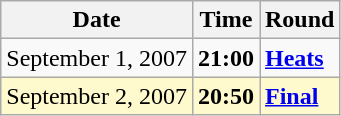<table class="wikitable">
<tr>
<th>Date</th>
<th>Time</th>
<th>Round</th>
</tr>
<tr>
<td>September 1, 2007</td>
<td><strong>21:00</strong></td>
<td><strong><a href='#'>Heats</a></strong></td>
</tr>
<tr style=background:lemonchiffon>
<td>September 2, 2007</td>
<td><strong>20:50</strong></td>
<td><strong><a href='#'>Final</a></strong></td>
</tr>
</table>
